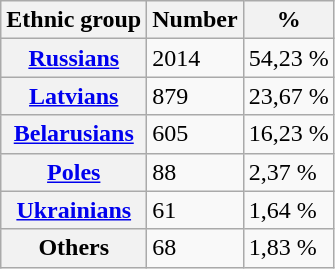<table class="wikitable">
<tr>
<th>Ethnic group</th>
<th>Number</th>
<th>%</th>
</tr>
<tr>
<th><a href='#'>Russians</a></th>
<td>2014</td>
<td>54,23 %</td>
</tr>
<tr>
<th><a href='#'>Latvians</a></th>
<td>879</td>
<td>23,67 %</td>
</tr>
<tr>
<th><a href='#'>Belarusians</a></th>
<td>605</td>
<td>16,23 %</td>
</tr>
<tr>
<th><a href='#'>Poles</a></th>
<td>88</td>
<td>2,37 %</td>
</tr>
<tr>
<th><a href='#'>Ukrainians</a></th>
<td>61</td>
<td>1,64 %</td>
</tr>
<tr>
<th>Others</th>
<td>68</td>
<td>1,83 %</td>
</tr>
</table>
